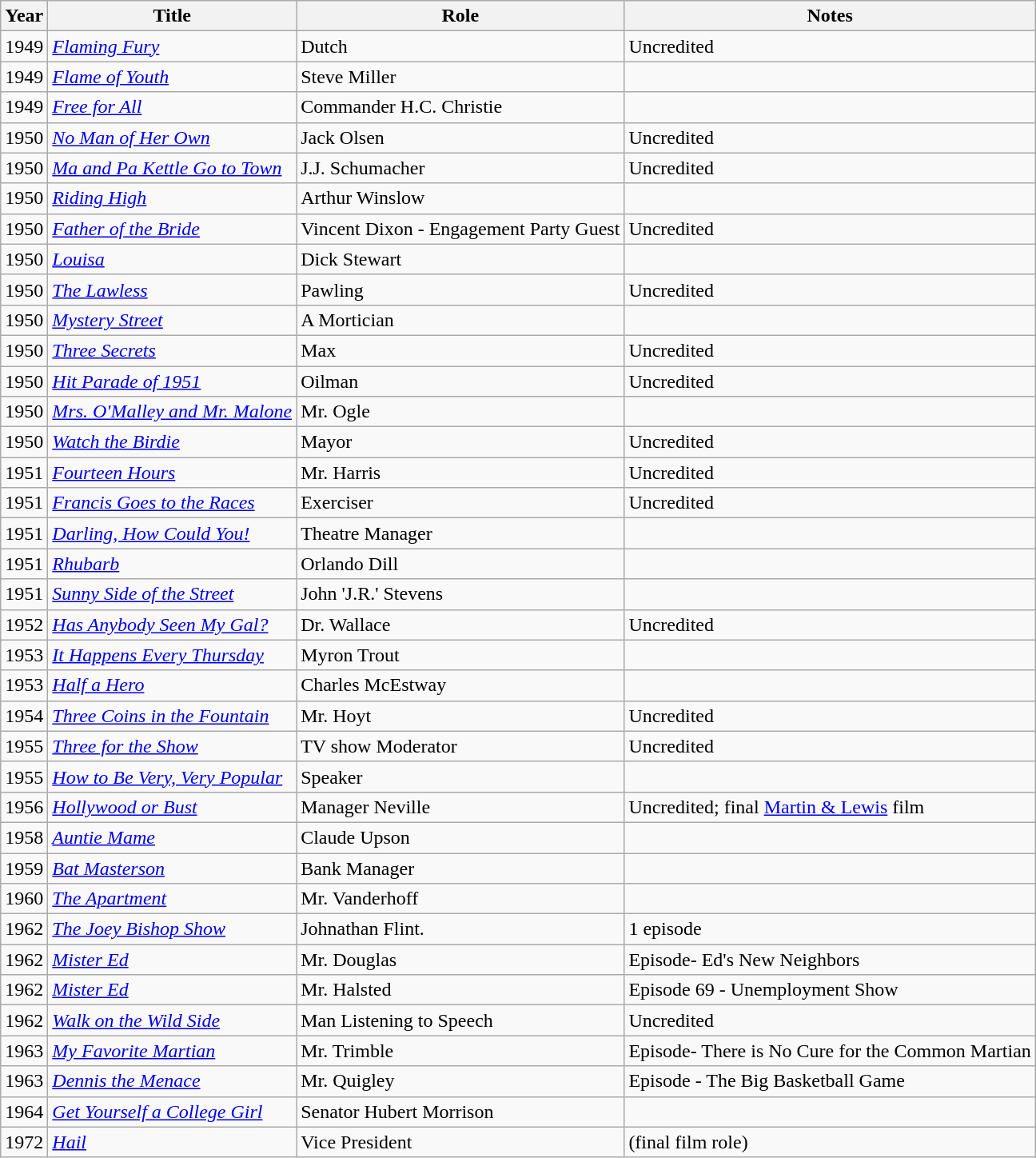<table class="wikitable">
<tr>
<th>Year</th>
<th>Title</th>
<th>Role</th>
<th>Notes</th>
</tr>
<tr>
<td>1949</td>
<td><em><a href='#'>Flaming Fury</a></em></td>
<td>Dutch</td>
<td>Uncredited</td>
</tr>
<tr>
<td>1949</td>
<td><em><a href='#'>Flame of Youth</a></em></td>
<td>Steve Miller</td>
<td></td>
</tr>
<tr>
<td>1949</td>
<td><em><a href='#'>Free for All</a></em></td>
<td>Commander H.C. Christie</td>
<td></td>
</tr>
<tr>
<td>1950</td>
<td><em><a href='#'>No Man of Her Own</a></em></td>
<td>Jack Olsen</td>
<td>Uncredited</td>
</tr>
<tr>
<td>1950</td>
<td><em><a href='#'>Ma and Pa Kettle Go to Town</a></em></td>
<td>J.J. Schumacher</td>
<td>Uncredited</td>
</tr>
<tr>
<td>1950</td>
<td><em><a href='#'>Riding High</a></em></td>
<td>Arthur Winslow</td>
<td></td>
</tr>
<tr>
<td>1950</td>
<td><em><a href='#'>Father of the Bride</a></em></td>
<td>Vincent Dixon - Engagement Party Guest</td>
<td>Uncredited</td>
</tr>
<tr>
<td>1950</td>
<td><em><a href='#'>Louisa</a></em></td>
<td>Dick Stewart</td>
<td></td>
</tr>
<tr>
<td>1950</td>
<td><em><a href='#'>The Lawless</a></em></td>
<td>Pawling</td>
<td>Uncredited</td>
</tr>
<tr>
<td>1950</td>
<td><em><a href='#'>Mystery Street</a></em></td>
<td>A Mortician</td>
<td></td>
</tr>
<tr>
<td>1950</td>
<td><em><a href='#'>Three Secrets</a></em></td>
<td>Max</td>
<td>Uncredited</td>
</tr>
<tr>
<td>1950</td>
<td><em><a href='#'>Hit Parade of 1951</a></em></td>
<td>Oilman</td>
<td>Uncredited</td>
</tr>
<tr>
<td>1950</td>
<td><em><a href='#'>Mrs. O'Malley and Mr. Malone</a></em></td>
<td>Mr. Ogle</td>
<td></td>
</tr>
<tr>
<td>1950</td>
<td><em><a href='#'>Watch the Birdie</a></em></td>
<td>Mayor</td>
<td>Uncredited</td>
</tr>
<tr>
<td>1951</td>
<td><em><a href='#'>Fourteen Hours</a></em></td>
<td>Mr. Harris</td>
<td>Uncredited</td>
</tr>
<tr>
<td>1951</td>
<td><em><a href='#'>Francis Goes to the Races</a></em></td>
<td>Exerciser</td>
<td>Uncredited</td>
</tr>
<tr>
<td>1951</td>
<td><em><a href='#'>Darling, How Could You!</a></em></td>
<td>Theatre Manager</td>
<td></td>
</tr>
<tr>
<td>1951</td>
<td><em><a href='#'>Rhubarb</a></em></td>
<td>Orlando Dill</td>
<td></td>
</tr>
<tr>
<td>1951</td>
<td><em><a href='#'>Sunny Side of the Street</a></em></td>
<td>John 'J.R.' Stevens</td>
<td></td>
</tr>
<tr>
<td>1952</td>
<td><em><a href='#'>Has Anybody Seen My Gal?</a></em></td>
<td>Dr. Wallace</td>
<td>Uncredited</td>
</tr>
<tr>
<td>1953</td>
<td><em><a href='#'>It Happens Every Thursday</a></em></td>
<td>Myron Trout</td>
<td></td>
</tr>
<tr>
<td>1953</td>
<td><em><a href='#'>Half a Hero</a></em></td>
<td>Charles McEstway</td>
<td></td>
</tr>
<tr>
<td>1954</td>
<td><em><a href='#'>Three Coins in the Fountain</a></em></td>
<td>Mr. Hoyt</td>
<td>Uncredited</td>
</tr>
<tr>
<td>1955</td>
<td><em><a href='#'>Three for the Show</a></em></td>
<td>TV show Moderator</td>
<td>Uncredited</td>
</tr>
<tr>
<td>1955</td>
<td><em><a href='#'>How to Be Very, Very Popular</a></em></td>
<td>Speaker</td>
<td></td>
</tr>
<tr>
<td>1956</td>
<td><em><a href='#'>Hollywood or Bust</a></em></td>
<td>Manager Neville</td>
<td>Uncredited; final <a href='#'>Martin & Lewis</a> film</td>
</tr>
<tr>
<td>1958</td>
<td><em><a href='#'>Auntie Mame</a></em></td>
<td>Claude Upson</td>
<td></td>
</tr>
<tr>
<td>1959</td>
<td><em><a href='#'>Bat Masterson</a></em></td>
<td>Bank Manager</td>
<td></td>
</tr>
<tr>
<td>1960</td>
<td><em><a href='#'>The Apartment</a></em></td>
<td>Mr. Vanderhoff</td>
<td></td>
</tr>
<tr>
<td>1962</td>
<td><em><a href='#'>The Joey Bishop Show</a></em></td>
<td>Johnathan Flint.</td>
<td>1 episode</td>
</tr>
<tr>
<td>1962</td>
<td><em><a href='#'>Mister Ed</a></em></td>
<td>Mr. Douglas</td>
<td>Episode- Ed's New Neighbors</td>
</tr>
<tr>
<td>1962</td>
<td><em><a href='#'>Mister Ed</a></em></td>
<td>Mr. Halsted</td>
<td>Episode 69 - Unemployment Show</td>
</tr>
<tr>
<td>1962</td>
<td><em><a href='#'>Walk on the Wild Side</a></em></td>
<td>Man Listening to Speech</td>
<td>Uncredited</td>
</tr>
<tr>
<td>1963</td>
<td><em><a href='#'>My Favorite Martian</a></em></td>
<td>Mr. Trimble</td>
<td>Episode- There is No Cure for the Common Martian</td>
</tr>
<tr>
<td>1963</td>
<td><em><a href='#'>Dennis the Menace</a></em></td>
<td>Mr. Quigley</td>
<td>Episode - The Big Basketball Game</td>
</tr>
<tr>
<td>1964</td>
<td><em><a href='#'>Get Yourself a College Girl</a></em></td>
<td>Senator Hubert Morrison</td>
<td></td>
</tr>
<tr>
<td>1972</td>
<td><em><a href='#'>Hail</a></em></td>
<td>Vice President</td>
<td>(final film role)</td>
</tr>
</table>
